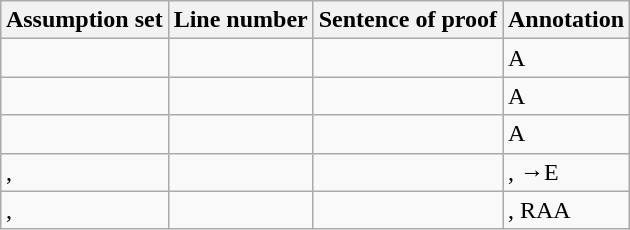<table class="wikitable" style="margin:auto;">
<tr>
<th>Assumption set</th>
<th>Line number</th>
<th>Sentence of proof</th>
<th>Annotation</th>
</tr>
<tr>
<td></td>
<td></td>
<td></td>
<td>A</td>
</tr>
<tr>
<td></td>
<td></td>
<td></td>
<td>A</td>
</tr>
<tr>
<td></td>
<td></td>
<td></td>
<td>A</td>
</tr>
<tr>
<td>, </td>
<td></td>
<td></td>
<td>,  →E</td>
</tr>
<tr>
<td>, </td>
<td></td>
<td></td>
<td>,  RAA</td>
</tr>
</table>
